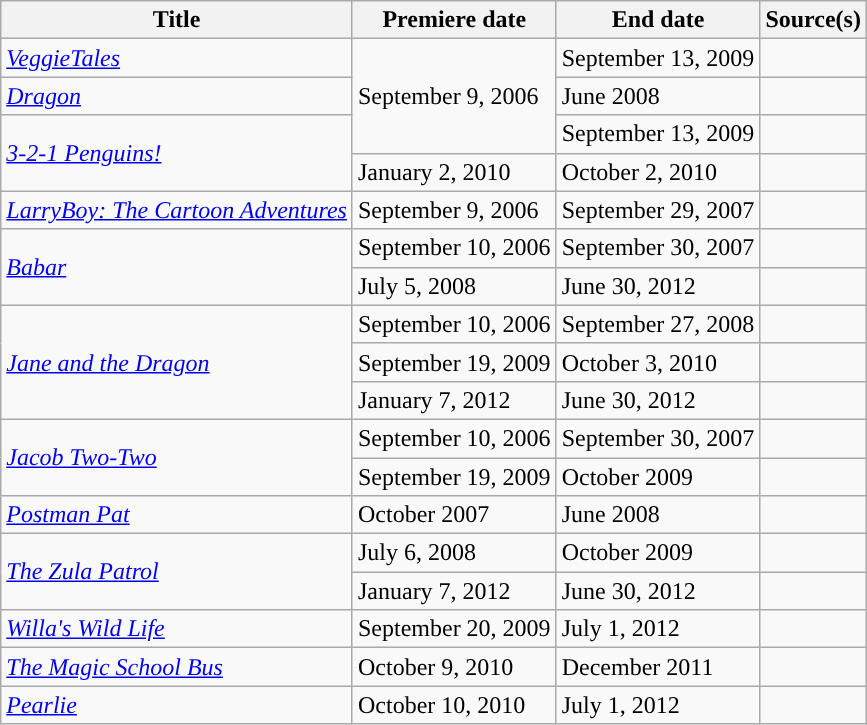<table class="wikitable sortable">
<tr>
<th>Title</th>
<th>Premiere date</th>
<th>End date</th>
<th>Source(s)</th>
</tr>
<tr>
<td><em><a href='#'>VeggieTales</a></em></td>
<td rowspan=3>September 9, 2006</td>
<td>September 13, 2009</td>
<td></td>
</tr>
<tr>
<td><em><a href='#'>Dragon</a></em></td>
<td>June 2008</td>
<td></td>
</tr>
<tr>
<td rowspan=2><em><a href='#'>3-2-1 Penguins!</a></em></td>
<td>September 13, 2009</td>
<td></td>
</tr>
<tr>
<td>January 2, 2010</td>
<td>October 2, 2010</td>
<td></td>
</tr>
<tr>
<td><em><a href='#'>LarryBoy: The Cartoon Adventures</a></em></td>
<td>September 9, 2006</td>
<td>September 29, 2007</td>
<td></td>
</tr>
<tr>
<td rowspan=2><em><a href='#'>Babar</a></em></td>
<td>September 10, 2006</td>
<td>September 30, 2007</td>
<td></td>
</tr>
<tr>
<td>July 5, 2008</td>
<td>June 30, 2012</td>
<td></td>
</tr>
<tr>
<td rowspan=3><em><a href='#'>Jane and the Dragon</a></em></td>
<td>September 10, 2006</td>
<td>September 27, 2008</td>
<td></td>
</tr>
<tr>
<td>September 19, 2009</td>
<td>October 3, 2010</td>
<td></td>
</tr>
<tr>
<td>January 7, 2012</td>
<td>June 30, 2012</td>
<td></td>
</tr>
<tr>
<td rowspan=2><em><a href='#'>Jacob Two-Two</a></em></td>
<td>September 10, 2006</td>
<td>September 30, 2007</td>
<td></td>
</tr>
<tr>
<td>September 19, 2009</td>
<td>October 2009</td>
<td></td>
</tr>
<tr>
<td><em><a href='#'>Postman Pat</a></em></td>
<td>October 2007</td>
<td>June 2008</td>
<td></td>
</tr>
<tr>
<td rowspan=2><em><a href='#'>The Zula Patrol</a></em></td>
<td>July 6, 2008</td>
<td>October 2009</td>
<td></td>
</tr>
<tr>
<td>January 7, 2012</td>
<td>June 30, 2012</td>
<td></td>
</tr>
<tr>
<td><em><a href='#'>Willa's Wild Life</a></em></td>
<td>September 20, 2009</td>
<td>July 1, 2012</td>
<td></td>
</tr>
<tr>
<td><em><a href='#'>The Magic School Bus</a></em></td>
<td>October 9, 2010</td>
<td>December 2011</td>
<td></td>
</tr>
<tr>
<td><em><a href='#'>Pearlie</a></em></td>
<td>October 10, 2010</td>
<td>July 1, 2012</td>
<td></td>
</tr>
</table>
